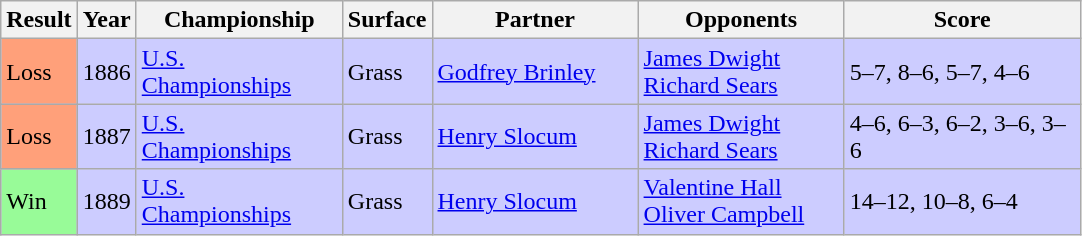<table class="sortable wikitable">
<tr>
<th style="width:40px">Result</th>
<th style="width:30px">Year</th>
<th style="width:130px">Championship</th>
<th style="width:50px">Surface</th>
<th style="width:130px">Partner</th>
<th style="width:130px">Opponents</th>
<th style="width:150px" class="unsortable">Score</th>
</tr>
<tr style="background:#ccf;">
<td style="background:#ffa07a;">Loss</td>
<td>1886</td>
<td><a href='#'>U.S. Championships</a></td>
<td>Grass</td>
<td> <a href='#'>Godfrey Brinley</a></td>
<td> <a href='#'>James Dwight</a> <br>  <a href='#'>Richard Sears</a></td>
<td>5–7, 8–6, 5–7, 4–6</td>
</tr>
<tr style="background:#ccf;">
<td style="background:#ffa07a;">Loss</td>
<td>1887</td>
<td><a href='#'>U.S. Championships</a></td>
<td>Grass</td>
<td> <a href='#'>Henry Slocum</a></td>
<td> <a href='#'>James Dwight</a> <br>  <a href='#'>Richard Sears</a></td>
<td>4–6, 6–3, 6–2, 3–6, 3–6</td>
</tr>
<tr style="background:#ccf;">
<td style="background:#98fb98;">Win</td>
<td>1889</td>
<td><a href='#'>U.S. Championships</a></td>
<td>Grass</td>
<td> <a href='#'>Henry Slocum</a></td>
<td> <a href='#'>Valentine Hall</a><br> <a href='#'>Oliver Campbell</a></td>
<td>14–12, 10–8, 6–4</td>
</tr>
</table>
